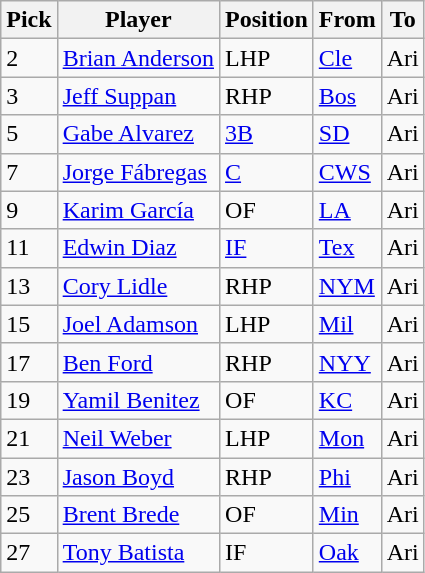<table class="wikitable">
<tr>
<th>Pick</th>
<th>Player</th>
<th>Position</th>
<th>From</th>
<th>To</th>
</tr>
<tr>
<td>2</td>
<td><a href='#'>Brian Anderson</a></td>
<td>LHP</td>
<td><a href='#'>Cle</a></td>
<td>Ari</td>
</tr>
<tr>
<td>3</td>
<td><a href='#'>Jeff Suppan</a></td>
<td>RHP</td>
<td><a href='#'>Bos</a></td>
<td>Ari</td>
</tr>
<tr>
<td>5</td>
<td><a href='#'>Gabe Alvarez</a></td>
<td><a href='#'>3B</a></td>
<td><a href='#'>SD</a></td>
<td>Ari</td>
</tr>
<tr>
<td>7</td>
<td><a href='#'>Jorge Fábregas</a></td>
<td><a href='#'>C</a></td>
<td><a href='#'>CWS</a></td>
<td>Ari</td>
</tr>
<tr>
<td>9</td>
<td><a href='#'>Karim García</a></td>
<td>OF</td>
<td><a href='#'>LA</a></td>
<td>Ari</td>
</tr>
<tr>
<td>11</td>
<td><a href='#'>Edwin Diaz</a></td>
<td><a href='#'>IF</a></td>
<td><a href='#'>Tex</a></td>
<td>Ari</td>
</tr>
<tr>
<td>13</td>
<td><a href='#'>Cory Lidle</a></td>
<td>RHP</td>
<td><a href='#'>NYM</a></td>
<td>Ari</td>
</tr>
<tr>
<td>15</td>
<td><a href='#'>Joel Adamson</a></td>
<td>LHP</td>
<td><a href='#'>Mil</a></td>
<td>Ari</td>
</tr>
<tr>
<td>17</td>
<td><a href='#'>Ben Ford</a></td>
<td>RHP</td>
<td><a href='#'>NYY</a></td>
<td>Ari</td>
</tr>
<tr>
<td>19</td>
<td><a href='#'>Yamil Benitez</a></td>
<td>OF</td>
<td><a href='#'>KC</a></td>
<td>Ari</td>
</tr>
<tr>
<td>21</td>
<td><a href='#'>Neil Weber</a></td>
<td>LHP</td>
<td><a href='#'>Mon</a></td>
<td>Ari</td>
</tr>
<tr>
<td>23</td>
<td><a href='#'>Jason Boyd</a></td>
<td>RHP</td>
<td><a href='#'>Phi</a></td>
<td>Ari</td>
</tr>
<tr>
<td>25</td>
<td><a href='#'>Brent Brede</a></td>
<td>OF</td>
<td><a href='#'>Min</a></td>
<td>Ari</td>
</tr>
<tr>
<td>27</td>
<td><a href='#'>Tony Batista</a></td>
<td>IF</td>
<td><a href='#'>Oak</a></td>
<td>Ari</td>
</tr>
</table>
